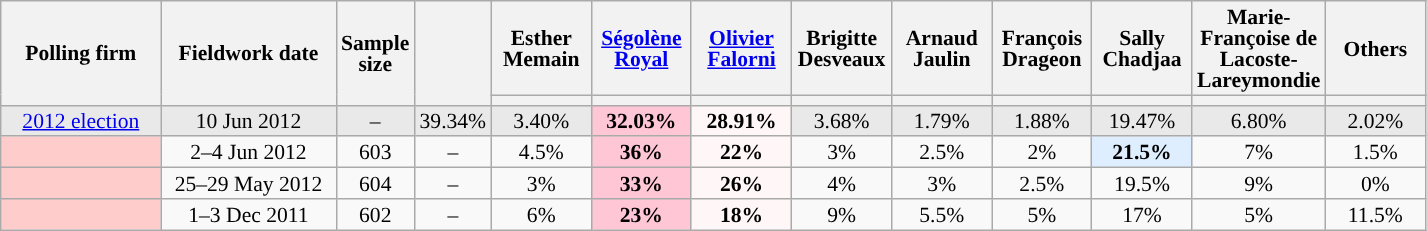<table class="wikitable sortable" style="text-align:center;font-size:90%;line-height:14px;">
<tr style="height:40px;">
<th style="width:100px;" rowspan="2">Polling firm</th>
<th style="width:110px;" rowspan="2">Fieldwork date</th>
<th style="width:35px;" rowspan="2">Sample<br>size</th>
<th style="width:30px;" rowspan="2"></th>
<th class="unsortable" style="width:60px;">Esther Memain<br></th>
<th class="unsortable" style="width:60px;"><a href='#'>Ségolène Royal</a><br></th>
<th class="unsortable" style="width:60px;"><a href='#'>Olivier Falorni</a><br></th>
<th class="unsortable" style="width:60px;">Brigitte Desveaux<br></th>
<th class="unsortable" style="width:60px;">Arnaud Jaulin<br></th>
<th class="unsortable" style="width:60px;">François Drageon<br></th>
<th class="unsortable" style="width:60px;">Sally Chadjaa<br></th>
<th class="unsortable" style="width:60px;">Marie-Françoise de Lacoste-Lareymondie<br></th>
<th class="unsortable" style="width:60px;">Others</th>
</tr>
<tr>
<th style="background:"></th>
<th style="background:"></th>
<th style="background:"></th>
<th style="background:"></th>
<th style="background:"></th>
<th style="background:"></th>
<th style="background:"></th>
<th style="background:"></th>
<th style="background:"></th>
</tr>
<tr style="background:#E9E9E9;">
<td><a href='#'>2012 election</a></td>
<td data-sort-value="2012-06-10">10 Jun 2012</td>
<td>–</td>
<td>39.34%</td>
<td>3.40%</td>
<td style="background:#FFC6D5;"><strong>32.03%</strong></td>
<td style="background:#FFF7F7;"><strong>28.91%</strong></td>
<td>3.68%</td>
<td>1.79%</td>
<td>1.88%</td>
<td>19.47%</td>
<td>6.80%</td>
<td>2.02%</td>
</tr>
<tr>
<td style="background:#FFCCCC;"></td>
<td data-sort-value="2012-06-04">2–4 Jun 2012</td>
<td>603</td>
<td>–</td>
<td>4.5%</td>
<td style="background:#FFC6D5;"><strong>36%</strong></td>
<td style="background:#FFF7F7;"><strong>22%</strong></td>
<td>3%</td>
<td>2.5%</td>
<td>2%</td>
<td style="background:#DFEEFF;"><strong>21.5%</strong></td>
<td>7%</td>
<td>1.5%</td>
</tr>
<tr>
<td style="background:#FFCCCC;"></td>
<td data-sort-value="2012-05-29">25–29 May 2012</td>
<td>604</td>
<td>–</td>
<td>3%</td>
<td style="background:#FFC6D5;"><strong>33%</strong></td>
<td style="background:#FFF7F7;"><strong>26%</strong></td>
<td>4%</td>
<td>3%</td>
<td>2.5%</td>
<td>19.5%</td>
<td>9%</td>
<td>0%</td>
</tr>
<tr>
<td style="background:#FFCCCC;"></td>
<td data-sort-value="2011-12-03">1–3 Dec 2011</td>
<td>602</td>
<td>–</td>
<td>6%</td>
<td style="background:#FFC6D5;"><strong>23%</strong></td>
<td style="background:#FFF7F7;"><strong>18%</strong></td>
<td>9%</td>
<td>5.5%</td>
<td>5%</td>
<td>17%</td>
<td>5%</td>
<td>11.5%</td>
</tr>
</table>
